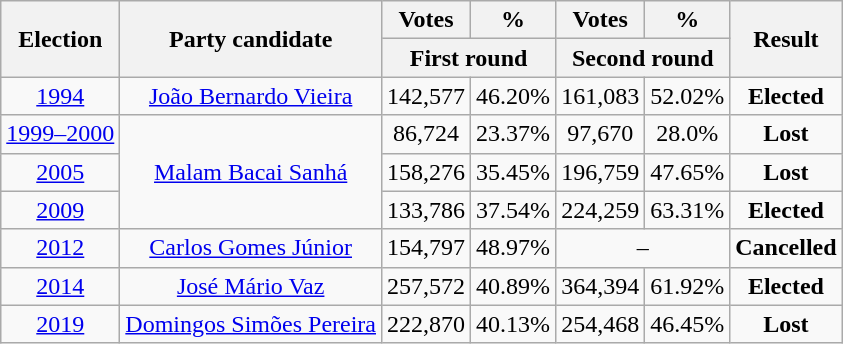<table class=wikitable style=text-align:center>
<tr>
<th rowspan=2>Election</th>
<th rowspan=2>Party candidate</th>
<th>Votes</th>
<th>%</th>
<th>Votes</th>
<th>%</th>
<th rowspan=2>Result</th>
</tr>
<tr>
<th colspan=2>First round</th>
<th colspan=2>Second round</th>
</tr>
<tr>
<td><a href='#'>1994</a></td>
<td><a href='#'>João Bernardo Vieira</a></td>
<td>142,577</td>
<td>46.20%</td>
<td>161,083</td>
<td>52.02%</td>
<td><strong>Elected</strong> </td>
</tr>
<tr>
<td><a href='#'>1999–2000</a></td>
<td rowspan=3><a href='#'>Malam Bacai Sanhá</a></td>
<td>86,724</td>
<td>23.37%</td>
<td>97,670</td>
<td>28.0%</td>
<td><strong>Lost</strong> </td>
</tr>
<tr>
<td><a href='#'>2005</a></td>
<td>158,276</td>
<td>35.45%</td>
<td>196,759</td>
<td>47.65%</td>
<td><strong>Lost</strong> </td>
</tr>
<tr>
<td><a href='#'>2009</a></td>
<td>133,786</td>
<td>37.54%</td>
<td>224,259</td>
<td>63.31%</td>
<td><strong>Elected</strong> </td>
</tr>
<tr>
<td><a href='#'>2012</a></td>
<td><a href='#'>Carlos Gomes Júnior</a></td>
<td>154,797</td>
<td>48.97%</td>
<td colspan=2>–</td>
<td><strong>Cancelled</strong> </td>
</tr>
<tr>
<td><a href='#'>2014</a></td>
<td><a href='#'>José Mário Vaz</a></td>
<td>257,572</td>
<td>40.89%</td>
<td>364,394</td>
<td>61.92%</td>
<td><strong>Elected</strong> </td>
</tr>
<tr>
<td><a href='#'>2019</a></td>
<td><a href='#'>Domingos Simões Pereira</a></td>
<td>222,870</td>
<td>40.13%</td>
<td>254,468</td>
<td>46.45%</td>
<td><strong>Lost</strong> </td>
</tr>
</table>
